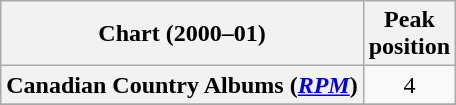<table class="wikitable sortable plainrowheaders" style="text-align:center">
<tr>
<th scope="col">Chart (2000–01)</th>
<th scope="col">Peak<br> position</th>
</tr>
<tr>
<th scope="row">Canadian Country Albums (<em><a href='#'>RPM</a></em>)</th>
<td>4</td>
</tr>
<tr>
</tr>
<tr>
</tr>
</table>
